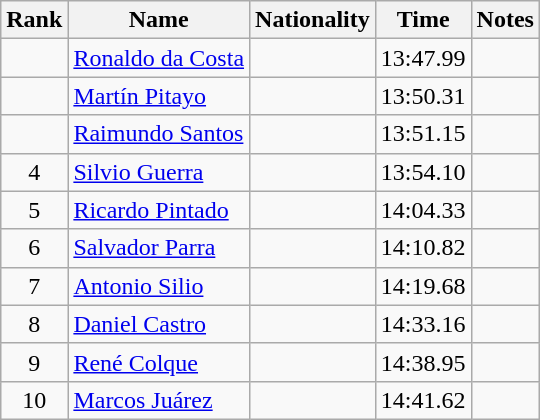<table class="wikitable sortable" style="text-align:center">
<tr>
<th>Rank</th>
<th>Name</th>
<th>Nationality</th>
<th>Time</th>
<th>Notes</th>
</tr>
<tr>
<td align=center></td>
<td align=left><a href='#'>Ronaldo da Costa</a></td>
<td align=left></td>
<td>13:47.99</td>
<td></td>
</tr>
<tr>
<td align=center></td>
<td align=left><a href='#'>Martín Pitayo</a></td>
<td align=left></td>
<td>13:50.31</td>
<td></td>
</tr>
<tr>
<td align=center></td>
<td align=left><a href='#'>Raimundo Santos</a></td>
<td align=left></td>
<td>13:51.15</td>
<td></td>
</tr>
<tr>
<td align=center>4</td>
<td align=left><a href='#'>Silvio Guerra</a></td>
<td align=left></td>
<td>13:54.10</td>
<td></td>
</tr>
<tr>
<td align=center>5</td>
<td align=left><a href='#'>Ricardo Pintado</a></td>
<td align=left></td>
<td>14:04.33</td>
<td></td>
</tr>
<tr>
<td align=center>6</td>
<td align=left><a href='#'>Salvador Parra</a></td>
<td align=left></td>
<td>14:10.82</td>
<td></td>
</tr>
<tr>
<td align=center>7</td>
<td align=left><a href='#'>Antonio Silio</a></td>
<td align=left></td>
<td>14:19.68</td>
<td></td>
</tr>
<tr>
<td align=center>8</td>
<td align=left><a href='#'>Daniel Castro</a></td>
<td align=left></td>
<td>14:33.16</td>
<td></td>
</tr>
<tr>
<td align=center>9</td>
<td align=left><a href='#'>René Colque</a></td>
<td align=left></td>
<td>14:38.95</td>
<td></td>
</tr>
<tr>
<td align=center>10</td>
<td align=left><a href='#'>Marcos Juárez</a></td>
<td align=left></td>
<td>14:41.62</td>
<td></td>
</tr>
</table>
